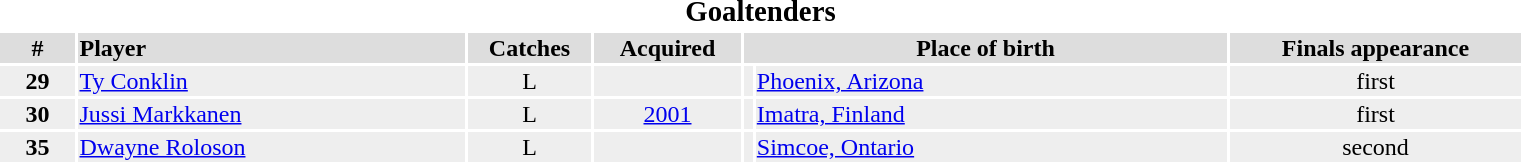<table style="text-align:center;">
<tr>
<th colspan="9"><big>Goaltenders</big></th>
</tr>
<tr style="background:#dddddd;">
<th style="width:3em">#</th>
<th style="width:16em; text-align:left">Player</th>
<th style="width:5em">Catches</th>
<th style="width:6em">Acquired</th>
<th style="width:20em" colspan="2">Place of birth</th>
<th style="width:12em">Finals appearance</th>
</tr>
<tr style="background:#eeeeee;">
<td><strong>29</strong></td>
<td align="left"><a href='#'>Ty Conklin</a></td>
<td>L</td>
<td></td>
<td></td>
<td align="left"><a href='#'>Phoenix, Arizona</a></td>
<td>first</td>
</tr>
<tr style="background:#eeeeee;">
<td><strong>30</strong></td>
<td align="left"><a href='#'>Jussi Markkanen</a></td>
<td>L</td>
<td><a href='#'>2001</a></td>
<td></td>
<td align="left"><a href='#'>Imatra, Finland</a></td>
<td>first</td>
</tr>
<tr style="background:#eeeeee;">
<td><strong>35</strong></td>
<td align="left"><a href='#'>Dwayne Roloson</a></td>
<td>L</td>
<td></td>
<td></td>
<td align="left"><a href='#'>Simcoe, Ontario</a></td>
<td>second </td>
</tr>
</table>
